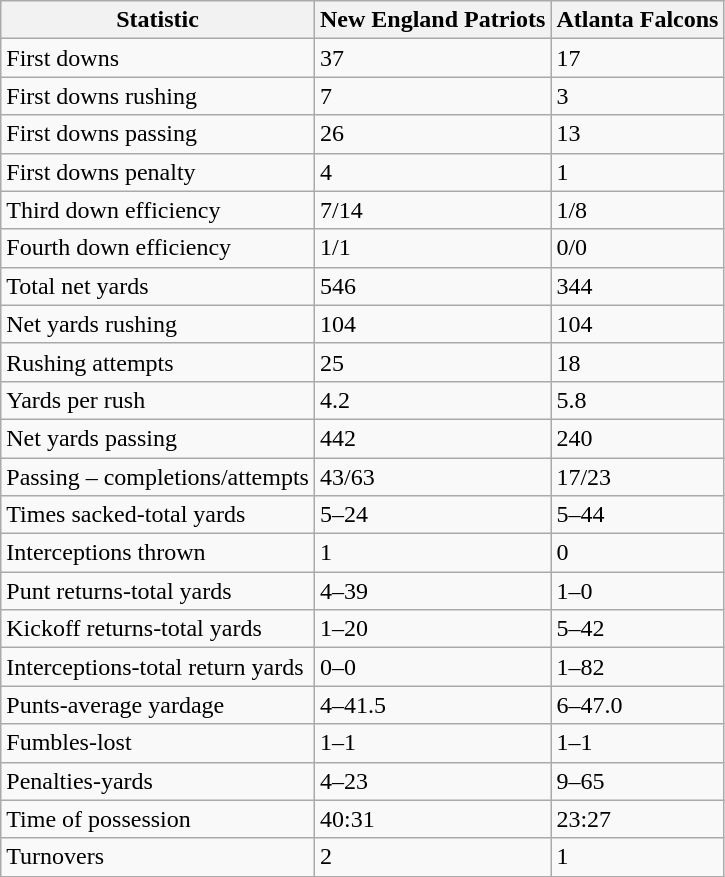<table class="wikitable">
<tr>
<th>Statistic</th>
<th>New England Patriots</th>
<th>Atlanta Falcons</th>
</tr>
<tr>
<td>First downs</td>
<td>37</td>
<td>17</td>
</tr>
<tr>
<td>First downs rushing</td>
<td>7</td>
<td>3</td>
</tr>
<tr>
<td>First downs passing</td>
<td>26</td>
<td>13</td>
</tr>
<tr>
<td>First downs penalty</td>
<td>4</td>
<td>1</td>
</tr>
<tr>
<td>Third down efficiency</td>
<td>7/14</td>
<td>1/8</td>
</tr>
<tr>
<td>Fourth down efficiency</td>
<td>1/1</td>
<td>0/0</td>
</tr>
<tr>
<td>Total net yards</td>
<td>546</td>
<td>344</td>
</tr>
<tr>
<td>Net yards rushing</td>
<td>104</td>
<td>104</td>
</tr>
<tr>
<td>Rushing attempts</td>
<td>25</td>
<td>18</td>
</tr>
<tr>
<td>Yards per rush</td>
<td>4.2</td>
<td>5.8</td>
</tr>
<tr>
<td>Net yards passing</td>
<td>442</td>
<td>240</td>
</tr>
<tr>
<td>Passing – completions/attempts</td>
<td>43/63</td>
<td>17/23</td>
</tr>
<tr>
<td>Times sacked-total yards</td>
<td>5–24</td>
<td>5–44</td>
</tr>
<tr>
<td>Interceptions thrown</td>
<td>1</td>
<td>0</td>
</tr>
<tr>
<td>Punt returns-total yards</td>
<td>4–39</td>
<td>1–0</td>
</tr>
<tr>
<td>Kickoff returns-total yards</td>
<td>1–20</td>
<td>5–42</td>
</tr>
<tr>
<td>Interceptions-total return yards</td>
<td>0–0</td>
<td>1–82</td>
</tr>
<tr>
<td>Punts-average yardage</td>
<td>4–41.5</td>
<td>6–47.0</td>
</tr>
<tr>
<td>Fumbles-lost</td>
<td>1–1</td>
<td>1–1</td>
</tr>
<tr>
<td>Penalties-yards</td>
<td>4–23</td>
<td>9–65</td>
</tr>
<tr>
<td>Time of possession</td>
<td>40:31</td>
<td>23:27</td>
</tr>
<tr>
<td>Turnovers</td>
<td>2</td>
<td>1</td>
</tr>
</table>
